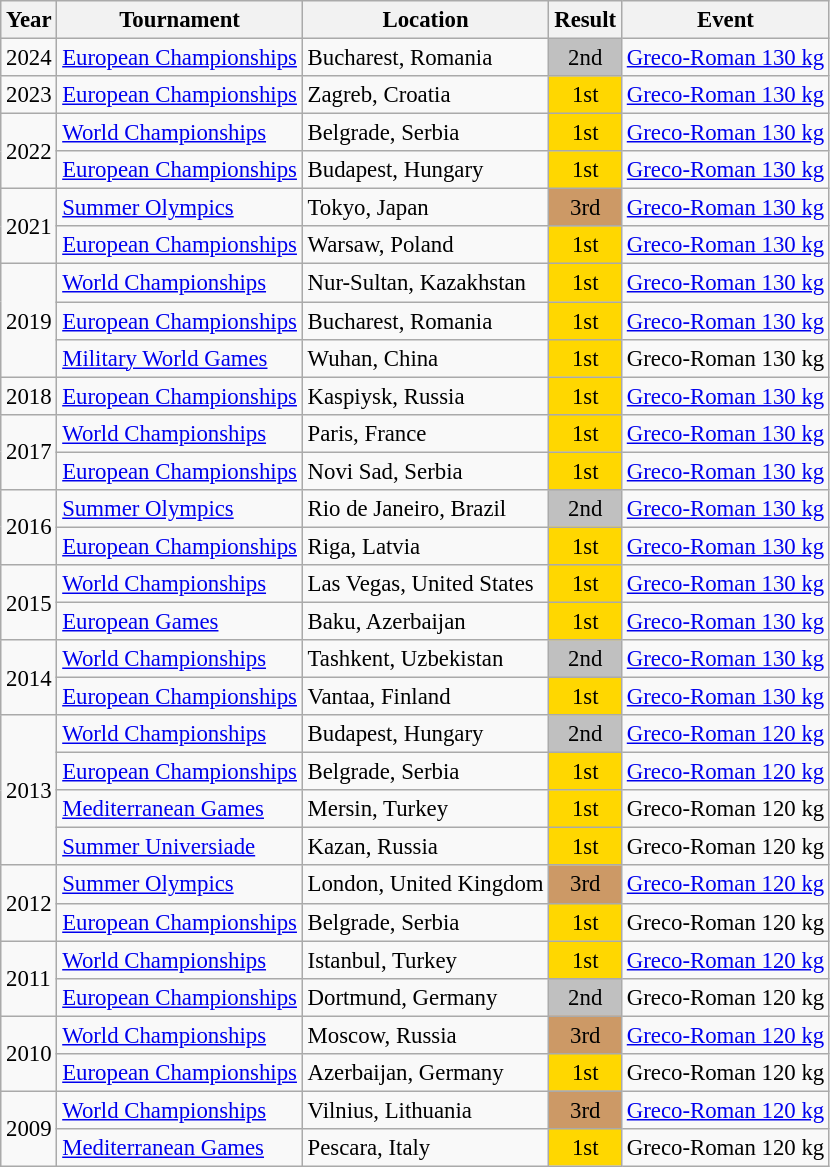<table class="wikitable" style="font-size:95%;">
<tr>
<th>Year</th>
<th>Tournament</th>
<th>Location</th>
<th>Result</th>
<th>Event</th>
</tr>
<tr>
<td>2024</td>
<td><a href='#'>European Championships</a></td>
<td>Bucharest, Romania</td>
<td align="center" bgcolor="silver">2nd</td>
<td><a href='#'>Greco-Roman 130 kg</a></td>
</tr>
<tr>
<td>2023</td>
<td><a href='#'>European Championships</a></td>
<td>Zagreb, Croatia</td>
<td align="center" bgcolor="gold">1st</td>
<td><a href='#'>Greco-Roman 130 kg</a></td>
</tr>
<tr>
<td rowspan="2">2022</td>
<td><a href='#'>World Championships</a></td>
<td>Belgrade, Serbia</td>
<td align="center" bgcolor="gold">1st</td>
<td><a href='#'>Greco-Roman 130 kg</a></td>
</tr>
<tr>
<td><a href='#'>European Championships</a></td>
<td>Budapest, Hungary</td>
<td align="center" bgcolor="gold">1st</td>
<td><a href='#'>Greco-Roman 130 kg</a></td>
</tr>
<tr>
<td rowspan="2">2021</td>
<td><a href='#'>Summer Olympics</a></td>
<td>Tokyo, Japan</td>
<td align="center" bgcolor="cc9966">3rd</td>
<td><a href='#'>Greco-Roman 130 kg</a></td>
</tr>
<tr>
<td><a href='#'>European Championships</a></td>
<td>Warsaw, Poland</td>
<td align="center" bgcolor="gold">1st</td>
<td><a href='#'>Greco-Roman 130 kg</a></td>
</tr>
<tr>
<td rowspan="3">2019</td>
<td><a href='#'>World Championships</a></td>
<td>Nur-Sultan, Kazakhstan</td>
<td align="center" bgcolor="gold">1st</td>
<td><a href='#'>Greco-Roman 130 kg</a></td>
</tr>
<tr>
<td><a href='#'>European Championships</a></td>
<td>Bucharest, Romania</td>
<td align="center" bgcolor="gold">1st</td>
<td><a href='#'>Greco-Roman 130 kg</a></td>
</tr>
<tr>
<td><a href='#'>Military World Games</a></td>
<td>Wuhan, China</td>
<td align="center" bgcolor="gold">1st</td>
<td>Greco-Roman 130 kg</td>
</tr>
<tr>
<td>2018</td>
<td><a href='#'>European Championships</a></td>
<td>Kaspiysk, Russia</td>
<td align="center" bgcolor="gold">1st</td>
<td><a href='#'>Greco-Roman 130 kg</a></td>
</tr>
<tr>
<td rowspan="2">2017</td>
<td><a href='#'>World Championships</a></td>
<td>Paris, France</td>
<td align="center" bgcolor="gold">1st</td>
<td><a href='#'>Greco-Roman 130 kg</a></td>
</tr>
<tr>
<td><a href='#'>European Championships</a></td>
<td>Novi Sad, Serbia</td>
<td align="center" bgcolor="gold">1st</td>
<td><a href='#'>Greco-Roman 130 kg</a></td>
</tr>
<tr>
<td rowspan="2">2016</td>
<td><a href='#'>Summer Olympics</a></td>
<td>Rio de Janeiro, Brazil</td>
<td align="center" bgcolor="silver">2nd</td>
<td><a href='#'>Greco-Roman 130 kg</a></td>
</tr>
<tr>
<td><a href='#'>European Championships</a></td>
<td>Riga, Latvia</td>
<td align="center" bgcolor="gold">1st</td>
<td><a href='#'>Greco-Roman 130 kg</a></td>
</tr>
<tr>
<td rowspan="2">2015</td>
<td><a href='#'>World Championships</a></td>
<td>Las Vegas, United States</td>
<td align="center" bgcolor="gold">1st</td>
<td><a href='#'>Greco-Roman 130 kg</a></td>
</tr>
<tr>
<td><a href='#'>European Games</a></td>
<td>Baku, Azerbaijan</td>
<td align="center" bgcolor="gold">1st</td>
<td><a href='#'>Greco-Roman 130 kg</a></td>
</tr>
<tr>
<td rowspan="2">2014</td>
<td><a href='#'>World Championships</a></td>
<td>Tashkent, Uzbekistan</td>
<td align="center" bgcolor="silver">2nd</td>
<td><a href='#'>Greco-Roman 130 kg</a></td>
</tr>
<tr>
<td><a href='#'>European Championships</a></td>
<td>Vantaa, Finland</td>
<td align="center" bgcolor="gold">1st</td>
<td><a href='#'>Greco-Roman 130 kg</a></td>
</tr>
<tr>
<td rowspan="4">2013</td>
<td><a href='#'>World Championships</a></td>
<td>Budapest, Hungary</td>
<td align="center" bgcolor="silver">2nd</td>
<td><a href='#'>Greco-Roman 120 kg</a></td>
</tr>
<tr>
<td><a href='#'>European Championships</a></td>
<td>Belgrade, Serbia</td>
<td align="center" bgcolor="gold">1st</td>
<td><a href='#'>Greco-Roman 120 kg</a></td>
</tr>
<tr>
<td><a href='#'>Mediterranean Games</a></td>
<td>Mersin, Turkey</td>
<td align="center" bgcolor="gold">1st</td>
<td>Greco-Roman 120 kg</td>
</tr>
<tr>
<td><a href='#'>Summer Universiade</a></td>
<td>Kazan, Russia</td>
<td align="center" bgcolor="gold">1st</td>
<td>Greco-Roman 120 kg</td>
</tr>
<tr>
<td rowspan="2">2012</td>
<td><a href='#'>Summer Olympics</a></td>
<td>London, United Kingdom</td>
<td align="center" bgcolor="cc9966">3rd</td>
<td><a href='#'>Greco-Roman 120 kg</a></td>
</tr>
<tr>
<td><a href='#'>European Championships</a></td>
<td>Belgrade, Serbia</td>
<td align="center" bgcolor="gold">1st</td>
<td>Greco-Roman 120 kg</td>
</tr>
<tr>
<td rowspan="2">2011</td>
<td><a href='#'>World Championships</a></td>
<td>Istanbul, Turkey</td>
<td align="center" bgcolor="gold">1st</td>
<td><a href='#'>Greco-Roman 120 kg</a></td>
</tr>
<tr>
<td><a href='#'>European Championships</a></td>
<td>Dortmund, Germany</td>
<td align="center" bgcolor="silver">2nd</td>
<td>Greco-Roman 120 kg</td>
</tr>
<tr>
<td rowspan="2">2010</td>
<td><a href='#'>World Championships</a></td>
<td>Moscow, Russia</td>
<td align="center" bgcolor="cc9966">3rd</td>
<td><a href='#'>Greco-Roman 120 kg</a></td>
</tr>
<tr>
<td><a href='#'>European Championships</a></td>
<td>Azerbaijan, Germany</td>
<td align="center" bgcolor="gold">1st</td>
<td>Greco-Roman 120 kg</td>
</tr>
<tr>
<td rowspan="2">2009</td>
<td><a href='#'>World Championships</a></td>
<td>Vilnius, Lithuania</td>
<td align="center" bgcolor="cc9966">3rd</td>
<td><a href='#'>Greco-Roman 120 kg</a></td>
</tr>
<tr>
<td><a href='#'>Mediterranean Games</a></td>
<td>Pescara, Italy</td>
<td align="center" bgcolor="gold">1st</td>
<td>Greco-Roman 120 kg</td>
</tr>
</table>
